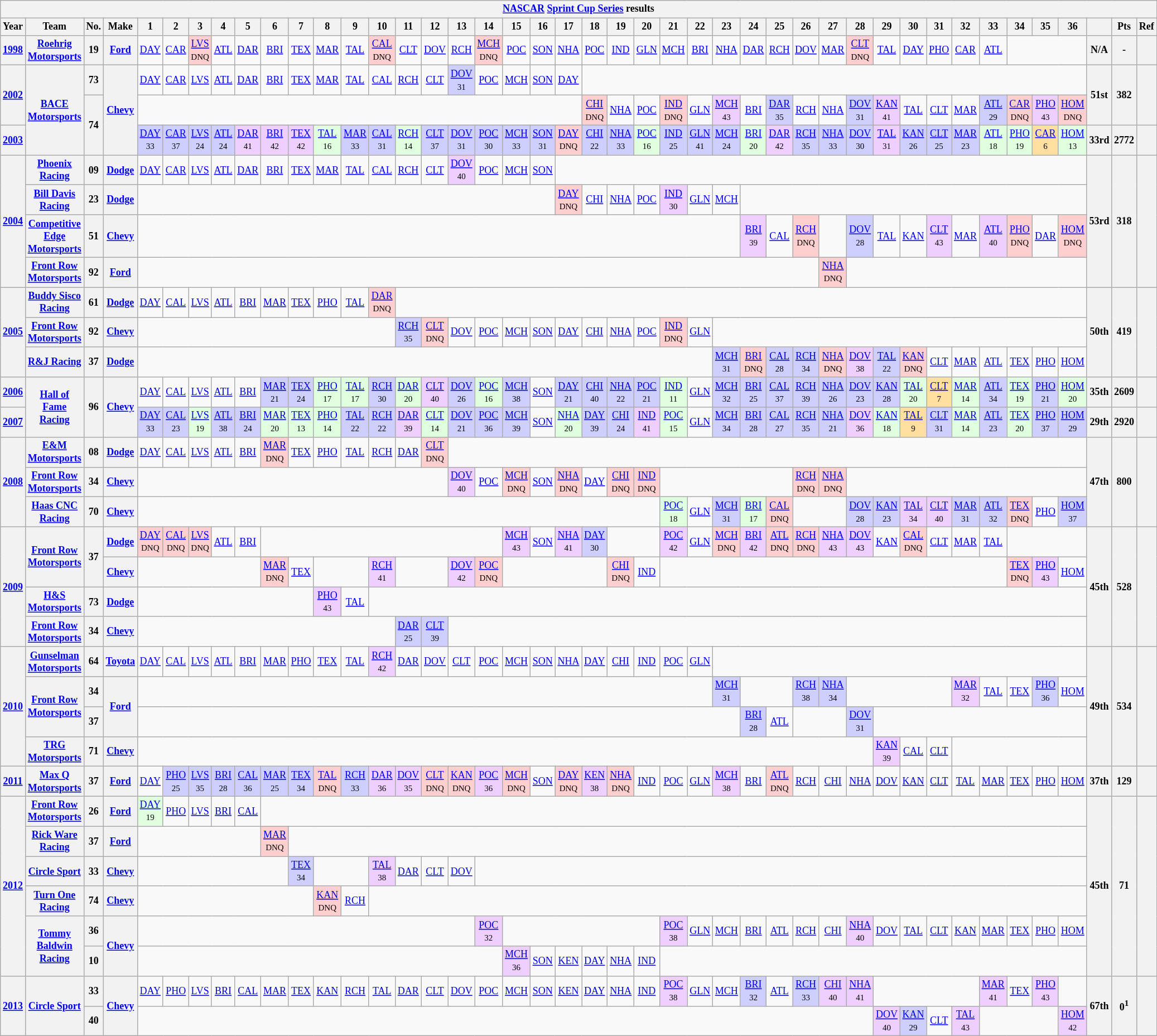<table class="wikitable" style="text-align:center; font-size:75%">
<tr>
<th colspan=45><a href='#'>NASCAR</a> <a href='#'>Sprint Cup Series</a> results</th>
</tr>
<tr>
<th>Year</th>
<th>Team</th>
<th>No.</th>
<th>Make</th>
<th>1</th>
<th>2</th>
<th>3</th>
<th>4</th>
<th>5</th>
<th>6</th>
<th>7</th>
<th>8</th>
<th>9</th>
<th>10</th>
<th>11</th>
<th>12</th>
<th>13</th>
<th>14</th>
<th>15</th>
<th>16</th>
<th>17</th>
<th>18</th>
<th>19</th>
<th>20</th>
<th>21</th>
<th>22</th>
<th>23</th>
<th>24</th>
<th>25</th>
<th>26</th>
<th>27</th>
<th>28</th>
<th>29</th>
<th>30</th>
<th>31</th>
<th>32</th>
<th>33</th>
<th>34</th>
<th>35</th>
<th>36</th>
<th></th>
<th>Pts</th>
<th>Ref</th>
</tr>
<tr>
<th><a href='#'>1998</a></th>
<th><a href='#'>Roehrig Motorsports</a></th>
<th>19</th>
<th><a href='#'>Ford</a></th>
<td><a href='#'>DAY</a></td>
<td><a href='#'>CAR</a></td>
<td style="background:#FFCFCF;"><a href='#'>LVS</a><br><small>DNQ</small></td>
<td><a href='#'>ATL</a></td>
<td><a href='#'>DAR</a></td>
<td><a href='#'>BRI</a></td>
<td><a href='#'>TEX</a></td>
<td><a href='#'>MAR</a></td>
<td><a href='#'>TAL</a></td>
<td style="background:#FFCFCF;"><a href='#'>CAL</a><br><small>DNQ</small></td>
<td><a href='#'>CLT</a></td>
<td><a href='#'>DOV</a></td>
<td><a href='#'>RCH</a></td>
<td style="background:#FFCFCF;"><a href='#'>MCH</a><br><small>DNQ</small></td>
<td><a href='#'>POC</a></td>
<td><a href='#'>SON</a></td>
<td><a href='#'>NHA</a></td>
<td><a href='#'>POC</a></td>
<td><a href='#'>IND</a></td>
<td><a href='#'>GLN</a></td>
<td><a href='#'>MCH</a></td>
<td><a href='#'>BRI</a></td>
<td><a href='#'>NHA</a></td>
<td><a href='#'>DAR</a></td>
<td><a href='#'>RCH</a></td>
<td><a href='#'>DOV</a></td>
<td><a href='#'>MAR</a></td>
<td style="background:#FFCFCF;"><a href='#'>CLT</a><br><small>DNQ</small></td>
<td><a href='#'>TAL</a></td>
<td><a href='#'>DAY</a></td>
<td><a href='#'>PHO</a></td>
<td><a href='#'>CAR</a></td>
<td><a href='#'>ATL</a></td>
<td colspan=3></td>
<th>N/A</th>
<th>-</th>
<th></th>
</tr>
<tr>
<th rowspan=2><a href='#'>2002</a></th>
<th rowspan=3><a href='#'>BACE Motorsports</a></th>
<th>73</th>
<th rowspan=3><a href='#'>Chevy</a></th>
<td><a href='#'>DAY</a></td>
<td><a href='#'>CAR</a></td>
<td><a href='#'>LVS</a></td>
<td><a href='#'>ATL</a></td>
<td><a href='#'>DAR</a></td>
<td><a href='#'>BRI</a></td>
<td><a href='#'>TEX</a></td>
<td><a href='#'>MAR</a></td>
<td><a href='#'>TAL</a></td>
<td><a href='#'>CAL</a></td>
<td><a href='#'>RCH</a></td>
<td><a href='#'>CLT</a></td>
<td style="background:#CFCFFF;"><a href='#'>DOV</a><br><small>31</small></td>
<td><a href='#'>POC</a></td>
<td><a href='#'>MCH</a></td>
<td><a href='#'>SON</a></td>
<td><a href='#'>DAY</a></td>
<td colspan=19></td>
<th rowspan=2>51st</th>
<th rowspan=2>382</th>
<th rowspan=2></th>
</tr>
<tr>
<th rowspan=2>74</th>
<td colspan=17></td>
<td style="background:#FFCFCF;"><a href='#'>CHI</a><br><small>DNQ</small></td>
<td><a href='#'>NHA</a></td>
<td><a href='#'>POC</a></td>
<td style="background:#FFCFCF;"><a href='#'>IND</a><br><small>DNQ</small></td>
<td><a href='#'>GLN</a></td>
<td style="background:#EFCFFF;"><a href='#'>MCH</a><br><small>43</small></td>
<td><a href='#'>BRI</a></td>
<td style="background:#CFCFFF;"><a href='#'>DAR</a><br><small>35</small></td>
<td><a href='#'>RCH</a></td>
<td><a href='#'>NHA</a></td>
<td style="background:#CFCFFF;"><a href='#'>DOV</a><br><small>31</small></td>
<td style="background:#EFCFFF;"><a href='#'>KAN</a><br><small>41</small></td>
<td><a href='#'>TAL</a></td>
<td><a href='#'>CLT</a></td>
<td><a href='#'>MAR</a></td>
<td style="background:#CFCFFF;"><a href='#'>ATL</a><br><small>29</small></td>
<td style="background:#FFCFCF;"><a href='#'>CAR</a><br><small>DNQ</small></td>
<td style="background:#EFCFFF;"><a href='#'>PHO</a><br><small>43</small></td>
<td style="background:#FFCFCF;"><a href='#'>HOM</a><br><small>DNQ</small></td>
</tr>
<tr>
<th><a href='#'>2003</a></th>
<td style="background:#CFCFFF;"><a href='#'>DAY</a><br><small>33</small></td>
<td style="background:#CFCFFF;"><a href='#'>CAR</a><br><small>37</small></td>
<td style="background:#CFCFFF;"><a href='#'>LVS</a><br><small>24</small></td>
<td style="background:#CFCFFF;"><a href='#'>ATL</a><br><small>24</small></td>
<td style="background:#EFCFFF;"><a href='#'>DAR</a><br><small>41</small></td>
<td style="background:#EFCFFF;"><a href='#'>BRI</a><br><small>42</small></td>
<td style="background:#EFCFFF;"><a href='#'>TEX</a><br><small>42</small></td>
<td style="background:#DFFFDF;"><a href='#'>TAL</a><br><small>16</small></td>
<td style="background:#CFCFFF;"><a href='#'>MAR</a><br><small>33</small></td>
<td style="background:#CFCFFF;"><a href='#'>CAL</a><br><small>31</small></td>
<td style="background:#DFFFDF;"><a href='#'>RCH</a><br><small>14</small></td>
<td style="background:#CFCFFF;"><a href='#'>CLT</a><br><small>37</small></td>
<td style="background:#CFCFFF;"><a href='#'>DOV</a><br><small>31</small></td>
<td style="background:#CFCFFF;"><a href='#'>POC</a><br><small>30</small></td>
<td style="background:#CFCFFF;"><a href='#'>MCH</a><br><small>33</small></td>
<td style="background:#CFCFFF;"><a href='#'>SON</a><br><small>31</small></td>
<td style="background:#FFCFCF;"><a href='#'>DAY</a><br><small>DNQ</small></td>
<td style="background:#CFCFFF;"><a href='#'>CHI</a><br><small>22</small></td>
<td style="background:#CFCFFF;"><a href='#'>NHA</a><br><small>33</small></td>
<td style="background:#DFFFDF;"><a href='#'>POC</a><br><small>16</small></td>
<td style="background:#CFCFFF;"><a href='#'>IND</a><br><small>25</small></td>
<td style="background:#CFCFFF;"><a href='#'>GLN</a><br><small>41</small></td>
<td style="background:#CFCFFF;"><a href='#'>MCH</a><br><small>24</small></td>
<td style="background:#DFFFDF;"><a href='#'>BRI</a><br><small>20</small></td>
<td style="background:#EFCFFF;"><a href='#'>DAR</a><br><small>42</small></td>
<td style="background:#CFCFFF;"><a href='#'>RCH</a><br><small>35</small></td>
<td style="background:#CFCFFF;"><a href='#'>NHA</a><br><small>33</small></td>
<td style="background:#CFCFFF;"><a href='#'>DOV</a><br><small>30</small></td>
<td style="background:#EFCFFF;"><a href='#'>TAL</a><br><small>31</small></td>
<td style="background:#CFCFFF;"><a href='#'>KAN</a><br><small>26</small></td>
<td style="background:#CFCFFF;"><a href='#'>CLT</a><br><small>25</small></td>
<td style="background:#CFCFFF;"><a href='#'>MAR</a><br><small>23</small></td>
<td style="background:#DFFFDF;"><a href='#'>ATL</a><br><small>18</small></td>
<td style="background:#DFFFDF;"><a href='#'>PHO</a><br><small>19</small></td>
<td style="background:#FFDF9F;"><a href='#'>CAR</a><br><small>6</small></td>
<td style="background:#DFFFDF;"><a href='#'>HOM</a><br><small>13</small></td>
<th>33rd</th>
<th>2772</th>
<th></th>
</tr>
<tr>
<th rowspan=4><a href='#'>2004</a></th>
<th><a href='#'>Phoenix Racing</a></th>
<th>09</th>
<th><a href='#'>Dodge</a></th>
<td><a href='#'>DAY</a></td>
<td><a href='#'>CAR</a></td>
<td><a href='#'>LVS</a></td>
<td><a href='#'>ATL</a></td>
<td><a href='#'>DAR</a></td>
<td><a href='#'>BRI</a></td>
<td><a href='#'>TEX</a></td>
<td><a href='#'>MAR</a></td>
<td><a href='#'>TAL</a></td>
<td><a href='#'>CAL</a></td>
<td><a href='#'>RCH</a></td>
<td><a href='#'>CLT</a></td>
<td style="background:#EFCFFF;"><a href='#'>DOV</a><br><small>40</small></td>
<td><a href='#'>POC</a></td>
<td><a href='#'>MCH</a></td>
<td><a href='#'>SON</a></td>
<td colspan=20></td>
<th rowspan=4>53rd</th>
<th rowspan=4>318</th>
<th rowspan=4></th>
</tr>
<tr>
<th><a href='#'>Bill Davis Racing</a></th>
<th>23</th>
<th><a href='#'>Dodge</a></th>
<td colspan=16></td>
<td style="background:#FFCFCF;"><a href='#'>DAY</a><br><small>DNQ</small></td>
<td><a href='#'>CHI</a></td>
<td><a href='#'>NHA</a></td>
<td><a href='#'>POC</a></td>
<td style="background:#EFCFFF;"><a href='#'>IND</a><br><small>30</small></td>
<td><a href='#'>GLN</a></td>
<td><a href='#'>MCH</a></td>
<td colspan=13></td>
</tr>
<tr>
<th><a href='#'>Competitive Edge Motorsports</a></th>
<th>51</th>
<th><a href='#'>Chevy</a></th>
<td colspan=23></td>
<td style="background:#EFCFFF;"><a href='#'>BRI</a><br><small>39</small></td>
<td><a href='#'>CAL</a></td>
<td style="background:#FFCFCF;"><a href='#'>RCH</a><br><small>DNQ</small></td>
<td></td>
<td style="background:#CFCFFF;"><a href='#'>DOV</a><br><small>28</small></td>
<td><a href='#'>TAL</a></td>
<td><a href='#'>KAN</a></td>
<td style="background:#EFCFFF;"><a href='#'>CLT</a><br><small>43</small></td>
<td><a href='#'>MAR</a></td>
<td style="background:#EFCFFF;"><a href='#'>ATL</a><br><small>40</small></td>
<td style="background:#FFCFCF;"><a href='#'>PHO</a><br><small>DNQ</small></td>
<td><a href='#'>DAR</a></td>
<td style="background:#FFCFCF;"><a href='#'>HOM</a><br><small>DNQ</small></td>
</tr>
<tr>
<th><a href='#'>Front Row Motorsports</a></th>
<th>92</th>
<th><a href='#'>Ford</a></th>
<td colspan=26></td>
<td style="background:#FFCFCF;"><a href='#'>NHA</a><br><small>DNQ</small></td>
<td colspan=9></td>
</tr>
<tr>
<th rowspan=3><a href='#'>2005</a></th>
<th><a href='#'>Buddy Sisco Racing</a></th>
<th>61</th>
<th><a href='#'>Dodge</a></th>
<td><a href='#'>DAY</a></td>
<td><a href='#'>CAL</a></td>
<td><a href='#'>LVS</a></td>
<td><a href='#'>ATL</a></td>
<td><a href='#'>BRI</a></td>
<td><a href='#'>MAR</a></td>
<td><a href='#'>TEX</a></td>
<td><a href='#'>PHO</a></td>
<td><a href='#'>TAL</a></td>
<td style="background:#FFCFCF;"><a href='#'>DAR</a><br><small>DNQ</small></td>
<td colspan=26></td>
<th rowspan=3>50th</th>
<th rowspan=3>419</th>
<th rowspan=3></th>
</tr>
<tr>
<th><a href='#'>Front Row Motorsports</a></th>
<th>92</th>
<th><a href='#'>Chevy</a></th>
<td colspan=10></td>
<td style="background:#CFCFFF;"><a href='#'>RCH</a><br><small>35</small></td>
<td style="background:#FFCFCF;"><a href='#'>CLT</a><br><small>DNQ</small></td>
<td><a href='#'>DOV</a></td>
<td><a href='#'>POC</a></td>
<td><a href='#'>MCH</a></td>
<td><a href='#'>SON</a></td>
<td><a href='#'>DAY</a></td>
<td><a href='#'>CHI</a></td>
<td><a href='#'>NHA</a></td>
<td><a href='#'>POC</a></td>
<td style="background:#FFCFCF;"><a href='#'>IND</a><br><small>DNQ</small></td>
<td><a href='#'>GLN</a></td>
<td colspan=14></td>
</tr>
<tr>
<th><a href='#'>R&J Racing</a></th>
<th>37</th>
<th><a href='#'>Dodge</a></th>
<td colspan=22></td>
<td style="background:#CFCFFF;"><a href='#'>MCH</a><br><small>31</small></td>
<td style="background:#FFCFCF;"><a href='#'>BRI</a><br><small>DNQ</small></td>
<td style="background:#CFCFFF;"><a href='#'>CAL</a><br><small>28</small></td>
<td style="background:#CFCFFF;"><a href='#'>RCH</a><br><small>34</small></td>
<td style="background:#FFCFCF;"><a href='#'>NHA</a><br><small>DNQ</small></td>
<td style="background:#EFCFFF;"><a href='#'>DOV</a><br><small>38</small></td>
<td style="background:#CFCFFF;"><a href='#'>TAL</a><br><small>22</small></td>
<td style="background:#FFCFCF;"><a href='#'>KAN</a><br><small>DNQ</small></td>
<td><a href='#'>CLT</a></td>
<td><a href='#'>MAR</a></td>
<td><a href='#'>ATL</a></td>
<td><a href='#'>TEX</a></td>
<td><a href='#'>PHO</a></td>
<td><a href='#'>HOM</a></td>
</tr>
<tr>
<th><a href='#'>2006</a></th>
<th rowspan=2><a href='#'>Hall of Fame Racing</a></th>
<th rowspan=2>96</th>
<th rowspan=2><a href='#'>Chevy</a></th>
<td><a href='#'>DAY</a></td>
<td><a href='#'>CAL</a></td>
<td><a href='#'>LVS</a></td>
<td><a href='#'>ATL</a></td>
<td><a href='#'>BRI</a></td>
<td style="background:#CFCFFF;"><a href='#'>MAR</a><br><small>21</small></td>
<td style="background:#CFCFFF;"><a href='#'>TEX</a><br><small>24</small></td>
<td style="background:#DFFFDF;"><a href='#'>PHO</a><br><small>17</small></td>
<td style="background:#DFFFDF;"><a href='#'>TAL</a><br><small>17</small></td>
<td style="background:#CFCFFF;"><a href='#'>RCH</a><br><small>30</small></td>
<td style="background:#DFFFDF;"><a href='#'>DAR</a><br><small>20</small></td>
<td style="background:#EFCFFF;"><a href='#'>CLT</a><br><small>40</small></td>
<td style="background:#CFCFFF;"><a href='#'>DOV</a><br><small>26</small></td>
<td style="background:#DFFFDF;"><a href='#'>POC</a><br><small>16</small></td>
<td style="background:#CFCFFF;"><a href='#'>MCH</a><br><small>38</small></td>
<td><a href='#'>SON</a></td>
<td style="background:#CFCFFF;"><a href='#'>DAY</a><br><small>21</small></td>
<td style="background:#CFCFFF;"><a href='#'>CHI</a><br><small>40</small></td>
<td style="background:#CFCFFF;"><a href='#'>NHA</a><br><small>22</small></td>
<td style="background:#CFCFFF;"><a href='#'>POC</a><br><small>21</small></td>
<td style="background:#DFFFDF;"><a href='#'>IND</a><br><small>11</small></td>
<td><a href='#'>GLN</a></td>
<td style="background:#CFCFFF;"><a href='#'>MCH</a><br><small>32</small></td>
<td style="background:#CFCFFF;"><a href='#'>BRI</a><br><small>25</small></td>
<td style="background:#CFCFFF;"><a href='#'>CAL</a><br><small>37</small></td>
<td style="background:#CFCFFF;"><a href='#'>RCH</a><br><small>39</small></td>
<td style="background:#CFCFFF;"><a href='#'>NHA</a><br><small>26</small></td>
<td style="background:#CFCFFF;"><a href='#'>DOV</a><br><small>23</small></td>
<td style="background:#CFCFFF;"><a href='#'>KAN</a><br><small>28</small></td>
<td style="background:#DFFFDF;"><a href='#'>TAL</a><br><small>20</small></td>
<td style="background:#FFDF9F;"><a href='#'>CLT</a><br><small>7</small></td>
<td style="background:#DFFFDF;"><a href='#'>MAR</a><br><small>14</small></td>
<td style="background:#CFCFFF;"><a href='#'>ATL</a><br><small>34</small></td>
<td style="background:#DFFFDF;"><a href='#'>TEX</a><br><small>19</small></td>
<td style="background:#CFCFFF;"><a href='#'>PHO</a><br><small>21</small></td>
<td style="background:#DFFFDF;"><a href='#'>HOM</a><br><small>20</small></td>
<th>35th</th>
<th>2609</th>
<th></th>
</tr>
<tr>
<th><a href='#'>2007</a></th>
<td style="background:#CFCFFF;"><a href='#'>DAY</a><br><small>33</small></td>
<td style="background:#CFCFFF;"><a href='#'>CAL</a><br><small>23</small></td>
<td style="background:#DFFFDF;"><a href='#'>LVS</a><br><small>19</small></td>
<td style="background:#CFCFFF;"><a href='#'>ATL</a><br><small>38</small></td>
<td style="background:#CFCFFF;"><a href='#'>BRI</a><br><small>24</small></td>
<td style="background:#DFFFDF;"><a href='#'>MAR</a><br><small>20</small></td>
<td style="background:#DFFFDF;"><a href='#'>TEX</a><br><small>13</small></td>
<td style="background:#DFFFDF;"><a href='#'>PHO</a><br><small>14</small></td>
<td style="background:#CFCFFF;"><a href='#'>TAL</a><br><small>22</small></td>
<td style="background:#CFCFFF;"><a href='#'>RCH</a><br><small>22</small></td>
<td style="background:#EFCFFF;"><a href='#'>DAR</a><br><small>39</small></td>
<td style="background:#DFFFDF;"><a href='#'>CLT</a><br><small>14</small></td>
<td style="background:#CFCFFF;"><a href='#'>DOV</a><br><small>21</small></td>
<td style="background:#CFCFFF;"><a href='#'>POC</a><br><small>36</small></td>
<td style="background:#CFCFFF;"><a href='#'>MCH</a><br><small>39</small></td>
<td><a href='#'>SON</a></td>
<td style="background:#DFFFDF;"><a href='#'>NHA</a><br><small>20</small></td>
<td style="background:#CFCFFF;"><a href='#'>DAY</a><br><small>39</small></td>
<td style="background:#CFCFFF;"><a href='#'>CHI</a><br><small>24</small></td>
<td style="background:#EFCFFF;"><a href='#'>IND</a><br><small>41</small></td>
<td style="background:#DFFFDF;"><a href='#'>POC</a><br><small>15</small></td>
<td><a href='#'>GLN</a></td>
<td style="background:#CFCFFF;"><a href='#'>MCH</a><br><small>34</small></td>
<td style="background:#CFCFFF;"><a href='#'>BRI</a><br><small>28</small></td>
<td style="background:#CFCFFF;"><a href='#'>CAL</a><br><small>27</small></td>
<td style="background:#CFCFFF;"><a href='#'>RCH</a><br><small>35</small></td>
<td style="background:#CFCFFF;"><a href='#'>NHA</a><br><small>21</small></td>
<td style="background:#EFCFFF;"><a href='#'>DOV</a><br><small>36</small></td>
<td style="background:#DFFFDF;"><a href='#'>KAN</a><br><small>18</small></td>
<td style="background:#FFDF9F;"><a href='#'>TAL</a><br><small>9</small></td>
<td style="background:#CFCFFF;"><a href='#'>CLT</a><br><small>31</small></td>
<td style="background:#DFFFDF;"><a href='#'>MAR</a><br><small>14</small></td>
<td style="background:#CFCFFF;"><a href='#'>ATL</a><br><small>23</small></td>
<td style="background:#DFFFDF;"><a href='#'>TEX</a><br><small>20</small></td>
<td style="background:#CFCFFF;"><a href='#'>PHO</a><br><small>37</small></td>
<td style="background:#CFCFFF;"><a href='#'>HOM</a><br><small>29</small></td>
<th>29th</th>
<th>2920</th>
<th></th>
</tr>
<tr>
<th rowspan=3><a href='#'>2008</a></th>
<th><a href='#'>E&M Motorsports</a></th>
<th>08</th>
<th><a href='#'>Dodge</a></th>
<td><a href='#'>DAY</a></td>
<td><a href='#'>CAL</a></td>
<td><a href='#'>LVS</a></td>
<td><a href='#'>ATL</a></td>
<td><a href='#'>BRI</a></td>
<td style="background:#FFCFCF;"><a href='#'>MAR</a><br><small>DNQ</small></td>
<td><a href='#'>TEX</a></td>
<td><a href='#'>PHO</a></td>
<td><a href='#'>TAL</a></td>
<td><a href='#'>RCH</a></td>
<td><a href='#'>DAR</a></td>
<td style="background:#FFCFCF;"><a href='#'>CLT</a><br><small>DNQ</small></td>
<td colspan=24></td>
<th rowspan=3>47th</th>
<th rowspan=3>800</th>
<th rowspan=3></th>
</tr>
<tr>
<th><a href='#'>Front Row Motorsports</a></th>
<th>34</th>
<th><a href='#'>Chevy</a></th>
<td colspan=12></td>
<td style="background:#EFCFFF;"><a href='#'>DOV</a><br><small>40</small></td>
<td><a href='#'>POC</a></td>
<td style="background:#FFCFCF;"><a href='#'>MCH</a><br><small>DNQ</small></td>
<td><a href='#'>SON</a></td>
<td style="background:#FFCFCF;"><a href='#'>NHA</a><br><small>DNQ</small></td>
<td><a href='#'>DAY</a></td>
<td style="background:#FFCFCF;"><a href='#'>CHI</a><br><small>DNQ</small></td>
<td style="background:#FFCFCF;"><a href='#'>IND</a><br><small>DNQ</small></td>
<td colspan=5></td>
<td style="background:#FFCFCF;"><a href='#'>RCH</a><br><small>DNQ</small></td>
<td style="background:#FFCFCF;"><a href='#'>NHA</a><br><small>DNQ</small></td>
<td colspan=9></td>
</tr>
<tr>
<th><a href='#'>Haas CNC Racing</a></th>
<th>70</th>
<th><a href='#'>Chevy</a></th>
<td colspan=20></td>
<td style="background:#DFFFDF;"><a href='#'>POC</a><br><small>18</small></td>
<td><a href='#'>GLN</a></td>
<td style="background:#CFCFFF;"><a href='#'>MCH</a><br><small>31</small></td>
<td style="background:#DFFFDF;"><a href='#'>BRI</a><br><small>17</small></td>
<td style="background:#FFCFCF;"><a href='#'>CAL</a><br><small>DNQ</small></td>
<td colspan=2></td>
<td style="background:#CFCFFF;"><a href='#'>DOV</a><br><small>28</small></td>
<td style="background:#CFCFFF;"><a href='#'>KAN</a><br><small>23</small></td>
<td style="background:#EFCFFF;"><a href='#'>TAL</a><br><small>34</small></td>
<td style="background:#EFCFFF;"><a href='#'>CLT</a><br><small>40</small></td>
<td style="background:#CFCFFF;"><a href='#'>MAR</a><br><small>31</small></td>
<td style="background:#CFCFFF;"><a href='#'>ATL</a><br><small>32</small></td>
<td style="background:#FFCFCF;"><a href='#'>TEX</a><br><small>DNQ</small></td>
<td><a href='#'>PHO</a></td>
<td style="background:#CFCFFF;"><a href='#'>HOM</a><br><small>37</small></td>
</tr>
<tr>
<th rowspan=4><a href='#'>2009</a></th>
<th rowspan=2><a href='#'>Front Row Motorsports</a></th>
<th rowspan=2>37</th>
<th><a href='#'>Dodge</a></th>
<td style="background:#FFCFCF;"><a href='#'>DAY</a><br><small>DNQ</small></td>
<td style="background:#FFCFCF;"><a href='#'>CAL</a><br><small>DNQ</small></td>
<td style="background:#FFCFCF;"><a href='#'>LVS</a><br><small>DNQ</small></td>
<td><a href='#'>ATL</a></td>
<td><a href='#'>BRI</a></td>
<td colspan=9></td>
<td style="background:#EFCFFF;"><a href='#'>MCH</a><br><small>43</small></td>
<td><a href='#'>SON</a></td>
<td style="background:#EFCFFF;"><a href='#'>NHA</a><br><small>41</small></td>
<td style="background:#CFCFFF;"><a href='#'>DAY</a><br><small>30</small></td>
<td colspan=2></td>
<td style="background:#EFCFFF;"><a href='#'>POC</a><br><small>42</small></td>
<td><a href='#'>GLN</a></td>
<td style="background:#FFCFCF;"><a href='#'>MCH</a><br><small>DNQ</small></td>
<td style="background:#EFCFFF;"><a href='#'>BRI</a><br><small>42</small></td>
<td style="background:#FFCFCF;"><a href='#'>ATL</a><br><small>DNQ</small></td>
<td style="background:#FFCFCF;"><a href='#'>RCH</a><br><small>DNQ</small></td>
<td style="background:#EFCFFF;"><a href='#'>NHA</a><br><small>43</small></td>
<td style="background:#EFCFFF;"><a href='#'>DOV</a><br><small>43</small></td>
<td><a href='#'>KAN</a></td>
<td style="background:#FFCFCF;"><a href='#'>CAL</a><br><small>DNQ</small></td>
<td><a href='#'>CLT</a></td>
<td><a href='#'>MAR</a></td>
<td><a href='#'>TAL</a></td>
<td colspan=3></td>
<th rowspan=4>45th</th>
<th rowspan=4>528</th>
<th rowspan=4></th>
</tr>
<tr>
<th><a href='#'>Chevy</a></th>
<td colspan=5></td>
<td style="background:#FFCFCF;"><a href='#'>MAR</a><br><small>DNQ</small></td>
<td><a href='#'>TEX</a></td>
<td colspan=2></td>
<td style="background:#EFCFFF;"><a href='#'>RCH</a><br><small>41</small></td>
<td colspan=2></td>
<td style="background:#EFCFFF;"><a href='#'>DOV</a><br><small>42</small></td>
<td style="background:#FFCFCF;"><a href='#'>POC</a><br><small>DNQ</small></td>
<td colspan=4></td>
<td style="background:#FFCFCF;"><a href='#'>CHI</a><br><small>DNQ</small></td>
<td><a href='#'>IND</a></td>
<td colspan=13></td>
<td style="background:#FFCFCF;"><a href='#'>TEX</a><br><small>DNQ</small></td>
<td style="background:#EFCFFF;"><a href='#'>PHO</a><br><small>43</small></td>
<td><a href='#'>HOM</a></td>
</tr>
<tr>
<th><a href='#'>H&S Motorsports</a></th>
<th>73</th>
<th><a href='#'>Dodge</a></th>
<td colspan=7></td>
<td style="background:#EFCFFF;"><a href='#'>PHO</a><br><small>43</small></td>
<td><a href='#'>TAL</a></td>
<td colspan=27></td>
</tr>
<tr>
<th><a href='#'>Front Row Motorsports</a></th>
<th>34</th>
<th><a href='#'>Chevy</a></th>
<td colspan=10></td>
<td style="background:#CFCFFF;"><a href='#'>DAR</a><br><small>25</small></td>
<td style="background:#CFCFFF;"><a href='#'>CLT</a><br><small>39</small></td>
<td colspan=24></td>
</tr>
<tr>
<th rowspan=4><a href='#'>2010</a></th>
<th><a href='#'>Gunselman Motorsports</a></th>
<th>64</th>
<th><a href='#'>Toyota</a></th>
<td><a href='#'>DAY</a></td>
<td><a href='#'>CAL</a></td>
<td><a href='#'>LVS</a></td>
<td><a href='#'>ATL</a></td>
<td><a href='#'>BRI</a></td>
<td><a href='#'>MAR</a></td>
<td><a href='#'>PHO</a></td>
<td><a href='#'>TEX</a></td>
<td><a href='#'>TAL</a></td>
<td style="background:#EFCFFF;"><a href='#'>RCH</a><br><small>42</small></td>
<td><a href='#'>DAR</a></td>
<td><a href='#'>DOV</a></td>
<td><a href='#'>CLT</a></td>
<td><a href='#'>POC</a></td>
<td><a href='#'>MCH</a></td>
<td><a href='#'>SON</a></td>
<td><a href='#'>NHA</a></td>
<td><a href='#'>DAY</a></td>
<td><a href='#'>CHI</a></td>
<td><a href='#'>IND</a></td>
<td><a href='#'>POC</a></td>
<td><a href='#'>GLN</a></td>
<td colspan=14></td>
<th rowspan=4>49th</th>
<th rowspan=4>534</th>
<th rowspan=4></th>
</tr>
<tr>
<th rowspan=2><a href='#'>Front Row Motorsports</a></th>
<th>34</th>
<th rowspan=2><a href='#'>Ford</a></th>
<td colspan=22></td>
<td style="background:#CFCFFF;"><a href='#'>MCH</a><br><small>31</small></td>
<td colspan=2></td>
<td style="background:#CFCFFF;"><a href='#'>RCH</a><br><small>38</small></td>
<td style="background:#CFCFFF;"><a href='#'>NHA</a><br><small>34</small></td>
<td colspan=4></td>
<td style="background:#EFCFFF;"><a href='#'>MAR</a><br><small>32</small></td>
<td><a href='#'>TAL</a></td>
<td><a href='#'>TEX</a></td>
<td style="background:#CFCFFF;"><a href='#'>PHO</a><br><small>36</small></td>
<td><a href='#'>HOM</a></td>
</tr>
<tr>
<th>37</th>
<td colspan=23></td>
<td style="background:#CFCFFF;"><a href='#'>BRI</a><br><small>28</small></td>
<td><a href='#'>ATL</a></td>
<td colspan=2></td>
<td style="background:#CFCFFF;"><a href='#'>DOV</a><br><small>31</small></td>
<td colspan=8></td>
</tr>
<tr>
<th><a href='#'>TRG Motorsports</a></th>
<th>71</th>
<th><a href='#'>Chevy</a></th>
<td colspan=28></td>
<td style="background:#EFCFFF;"><a href='#'>KAN</a><br><small>39</small></td>
<td><a href='#'>CAL</a></td>
<td><a href='#'>CLT</a></td>
<td colspan=5></td>
</tr>
<tr>
<th><a href='#'>2011</a></th>
<th><a href='#'>Max Q Motorsports</a></th>
<th>37</th>
<th><a href='#'>Ford</a></th>
<td><a href='#'>DAY</a></td>
<td style="background:#CFCFFF;"><a href='#'>PHO</a><br><small>25</small></td>
<td style="background:#CFCFFF;"><a href='#'>LVS</a><br><small>35</small></td>
<td style="background:#CFCFFF;"><a href='#'>BRI</a><br><small>28</small></td>
<td style="background:#CFCFFF;"><a href='#'>CAL</a><br><small>36</small></td>
<td style="background:#CFCFFF;"><a href='#'>MAR</a><br><small>25</small></td>
<td style="background:#CFCFFF;"><a href='#'>TEX</a><br><small>34</small></td>
<td style="background:#FFCFCF;"><a href='#'>TAL</a><br><small>DNQ</small></td>
<td style="background:#CFCFFF;"><a href='#'>RCH</a><br><small>33</small></td>
<td style="background:#EFCFFF;"><a href='#'>DAR</a><br><small>36</small></td>
<td style="background:#EFCFFF;"><a href='#'>DOV</a><br><small>35</small></td>
<td style="background:#FFCFCF;"><a href='#'>CLT</a><br><small>DNQ</small></td>
<td style="background:#FFCFCF;"><a href='#'>KAN</a><br><small>DNQ</small></td>
<td style="background:#EFCFFF;"><a href='#'>POC</a><br><small>36</small></td>
<td style="background:#FFCFCF;"><a href='#'>MCH</a><br><small>DNQ</small></td>
<td><a href='#'>SON</a></td>
<td style="background:#FFCFCF;"><a href='#'>DAY</a><br><small>DNQ</small></td>
<td style="background:#EFCFFF;"><a href='#'>KEN</a><br><small>38</small></td>
<td style="background:#FFCFCF;"><a href='#'>NHA</a><br><small>DNQ</small></td>
<td><a href='#'>IND</a></td>
<td><a href='#'>POC</a></td>
<td><a href='#'>GLN</a></td>
<td style="background:#EFCFFF;"><a href='#'>MCH</a><br><small>38</small></td>
<td><a href='#'>BRI</a></td>
<td style="background:#FFCFCF;"><a href='#'>ATL</a><br><small>DNQ</small></td>
<td><a href='#'>RCH</a></td>
<td><a href='#'>CHI</a></td>
<td><a href='#'>NHA</a></td>
<td><a href='#'>DOV</a></td>
<td><a href='#'>KAN</a></td>
<td><a href='#'>CLT</a></td>
<td><a href='#'>TAL</a></td>
<td><a href='#'>MAR</a></td>
<td><a href='#'>TEX</a></td>
<td><a href='#'>PHO</a></td>
<td><a href='#'>HOM</a></td>
<th>37th</th>
<th>129</th>
<th></th>
</tr>
<tr>
<th rowspan=6><a href='#'>2012</a></th>
<th><a href='#'>Front Row Motorsports</a></th>
<th>26</th>
<th><a href='#'>Ford</a></th>
<td style="background:#DFFFDF;"><a href='#'>DAY</a><br><small>19</small></td>
<td><a href='#'>PHO</a></td>
<td><a href='#'>LVS</a></td>
<td><a href='#'>BRI</a></td>
<td><a href='#'>CAL</a></td>
<td colspan=31></td>
<th rowspan=6>45th</th>
<th rowspan=6>71</th>
<th rowspan=6></th>
</tr>
<tr>
<th><a href='#'>Rick Ware Racing</a></th>
<th>37</th>
<th><a href='#'>Ford</a></th>
<td colspan=5></td>
<td style="background:#FFCFCF;"><a href='#'>MAR</a><br><small>DNQ</small></td>
<td colspan=30></td>
</tr>
<tr>
<th><a href='#'>Circle Sport</a></th>
<th>33</th>
<th><a href='#'>Chevy</a></th>
<td colspan=6></td>
<td style="background:#CFCFFF;"><a href='#'>TEX</a><br><small>34</small></td>
<td colspan=2></td>
<td style="background:#EFCFFF;"><a href='#'>TAL</a><br><small>38</small></td>
<td><a href='#'>DAR</a></td>
<td><a href='#'>CLT</a></td>
<td><a href='#'>DOV</a></td>
<td colspan=23></td>
</tr>
<tr>
<th><a href='#'>Turn One Racing</a></th>
<th>74</th>
<th><a href='#'>Chevy</a></th>
<td colspan=7></td>
<td style="background:#FFCFCF;"><a href='#'>KAN</a><br><small>DNQ</small></td>
<td><a href='#'>RCH</a></td>
<td colspan=27></td>
</tr>
<tr>
<th rowspan=2><a href='#'>Tommy Baldwin Racing</a></th>
<th>36</th>
<th rowspan=2><a href='#'>Chevy</a></th>
<td colspan=13></td>
<td style="background:#EFCFFF;"><a href='#'>POC</a><br><small>32</small></td>
<td colspan=6></td>
<td style="background:#EFCFFF;"><a href='#'>POC</a><br><small>38</small></td>
<td><a href='#'>GLN</a></td>
<td><a href='#'>MCH</a></td>
<td><a href='#'>BRI</a></td>
<td><a href='#'>ATL</a></td>
<td><a href='#'>RCH</a></td>
<td><a href='#'>CHI</a></td>
<td style="background:#EFCFFF;"><a href='#'>NHA</a><br><small>40</small></td>
<td><a href='#'>DOV</a></td>
<td><a href='#'>TAL</a></td>
<td><a href='#'>CLT</a></td>
<td><a href='#'>KAN</a></td>
<td><a href='#'>MAR</a></td>
<td><a href='#'>TEX</a></td>
<td><a href='#'>PHO</a></td>
<td><a href='#'>HOM</a></td>
</tr>
<tr>
<th>10</th>
<td colspan=14></td>
<td style="background:#EFCFFF;"><a href='#'>MCH</a><br><small>36</small></td>
<td><a href='#'>SON</a></td>
<td><a href='#'>KEN</a></td>
<td><a href='#'>DAY</a></td>
<td><a href='#'>NHA</a></td>
<td><a href='#'>IND</a></td>
<td colspan=16></td>
</tr>
<tr>
<th rowspan=2><a href='#'>2013</a></th>
<th rowspan=2><a href='#'>Circle Sport</a></th>
<th>33</th>
<th rowspan=2><a href='#'>Chevy</a></th>
<td><a href='#'>DAY</a></td>
<td><a href='#'>PHO</a></td>
<td><a href='#'>LVS</a></td>
<td><a href='#'>BRI</a></td>
<td><a href='#'>CAL</a></td>
<td><a href='#'>MAR</a></td>
<td><a href='#'>TEX</a></td>
<td><a href='#'>KAN</a></td>
<td><a href='#'>RCH</a></td>
<td><a href='#'>TAL</a></td>
<td><a href='#'>DAR</a></td>
<td><a href='#'>CLT</a></td>
<td><a href='#'>DOV</a></td>
<td><a href='#'>POC</a></td>
<td><a href='#'>MCH</a></td>
<td><a href='#'>SON</a></td>
<td><a href='#'>KEN</a></td>
<td><a href='#'>DAY</a></td>
<td><a href='#'>NHA</a></td>
<td><a href='#'>IND</a></td>
<td style="background:#EFCFFF;"><a href='#'>POC</a><br><small>38</small></td>
<td><a href='#'>GLN</a></td>
<td><a href='#'>MCH</a></td>
<td style="background:#CFCFFF;"><a href='#'>BRI</a><br><small>32</small></td>
<td><a href='#'>ATL</a></td>
<td style="background:#CFCFFF;"><a href='#'>RCH</a><br><small>33</small></td>
<td style="background:#EFCFFF;"><a href='#'>CHI</a><br><small>40</small></td>
<td style="background:#EFCFFF;"><a href='#'>NHA</a><br><small>41</small></td>
<td colspan=4></td>
<td style="background:#EFCFFF;"><a href='#'>MAR</a><br><small>41</small></td>
<td><a href='#'>TEX</a><br><small> </small></td>
<td style="background:#EFCFFF;"><a href='#'>PHO</a><br><small>43</small></td>
<td></td>
<th rowspan=2>67th</th>
<th rowspan=2>0<sup>1</sup></th>
<th rowspan=2></th>
</tr>
<tr>
<th>40</th>
<td colspan=28></td>
<td style="background:#EFCFFF;"><a href='#'>DOV</a><br><small>40</small></td>
<td style="background:#CFCFFF;"><a href='#'>KAN</a><br><small>29</small></td>
<td><a href='#'>CLT</a></td>
<td style="background:#EFCFFF;"><a href='#'>TAL</a><br><small>43</small></td>
<td colspan=3></td>
<td style="background:#EFCFFF;"><a href='#'>HOM</a><br><small>42</small></td>
</tr>
</table>
